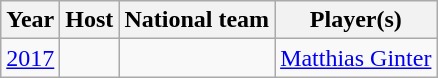<table class="wikitable">
<tr>
<th Align=Left>Year</th>
<th Align=Left>Host</th>
<th Align=Left>National team</th>
<th Align=Left>Player(s)</th>
</tr>
<tr>
<td><a href='#'>2017</a></td>
<td></td>
<td></td>
<td><a href='#'>Matthias Ginter</a></td>
</tr>
</table>
